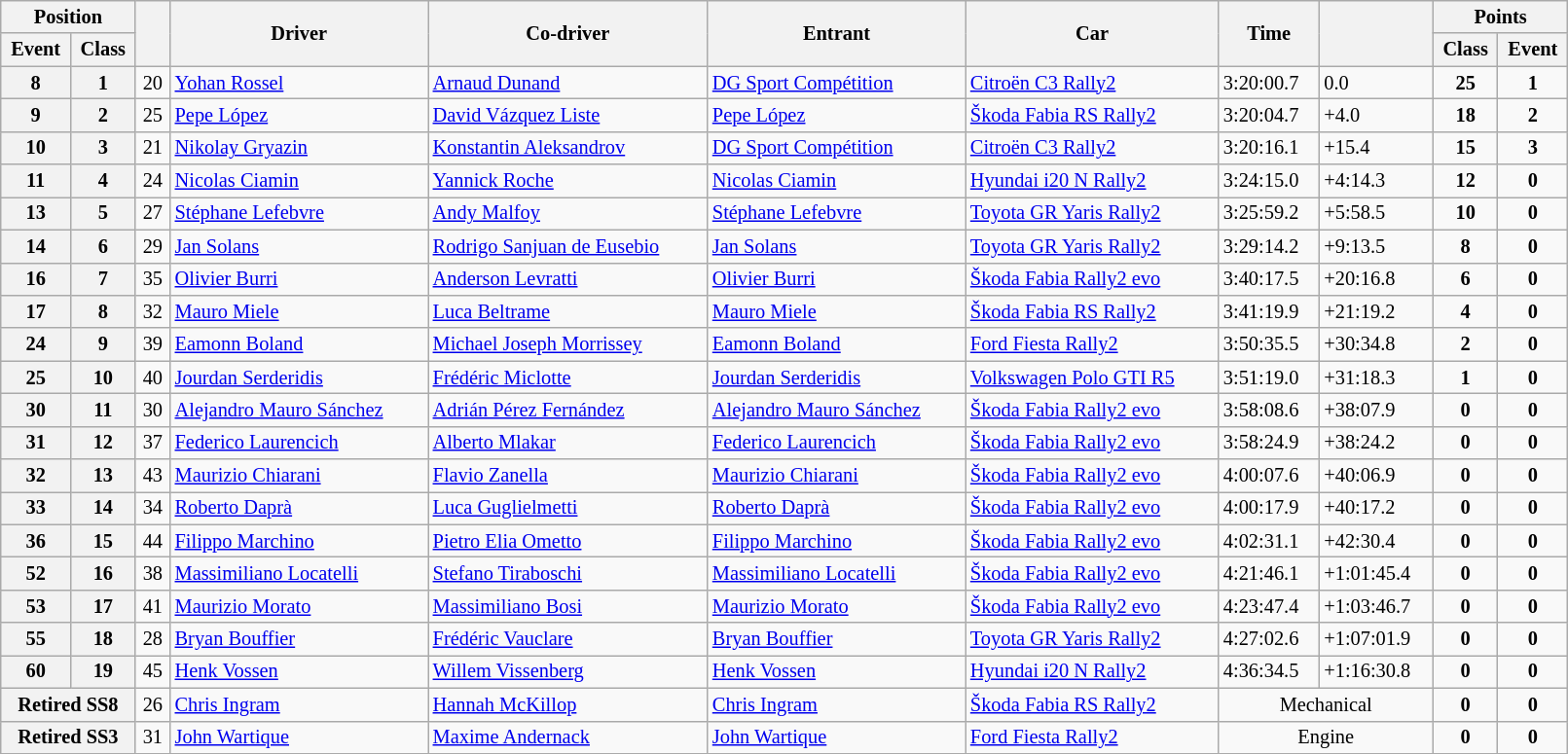<table class="wikitable" width=85% style="font-size: 85%;">
<tr>
<th colspan="2">Position</th>
<th rowspan="2"></th>
<th rowspan="2">Driver</th>
<th rowspan="2">Co-driver</th>
<th rowspan="2">Entrant</th>
<th rowspan="2">Car</th>
<th rowspan="2">Time</th>
<th rowspan="2"></th>
<th colspan="3">Points</th>
</tr>
<tr>
<th>Event</th>
<th>Class</th>
<th>Class</th>
<th>Event</th>
</tr>
<tr>
<th>8</th>
<th>1</th>
<td align="center">20</td>
<td><a href='#'>Yohan Rossel</a></td>
<td><a href='#'>Arnaud Dunand</a></td>
<td><a href='#'>DG Sport Compétition</a></td>
<td><a href='#'>Citroën C3 Rally2</a></td>
<td>3:20:00.7</td>
<td>0.0</td>
<td align="center"><strong>25</strong></td>
<td align="center"><strong>1</strong></td>
</tr>
<tr>
<th>9</th>
<th>2</th>
<td align="center">25</td>
<td><a href='#'>Pepe López</a></td>
<td><a href='#'>David Vázquez Liste</a></td>
<td><a href='#'>Pepe López</a></td>
<td><a href='#'>Škoda Fabia RS Rally2</a></td>
<td>3:20:04.7</td>
<td>+4.0</td>
<td align="center"><strong>18</strong></td>
<td align="center"><strong>2</strong></td>
</tr>
<tr>
<th>10</th>
<th>3</th>
<td align="center">21</td>
<td><a href='#'>Nikolay Gryazin</a></td>
<td><a href='#'>Konstantin Aleksandrov</a></td>
<td><a href='#'>DG Sport Compétition</a></td>
<td><a href='#'>Citroën C3 Rally2</a></td>
<td>3:20:16.1</td>
<td>+15.4</td>
<td align="center"><strong>15</strong></td>
<td align="center"><strong>3</strong></td>
</tr>
<tr>
<th>11</th>
<th>4</th>
<td align="center">24</td>
<td><a href='#'>Nicolas Ciamin</a></td>
<td><a href='#'>Yannick Roche</a></td>
<td><a href='#'>Nicolas Ciamin</a></td>
<td><a href='#'>Hyundai i20 N Rally2</a></td>
<td>3:24:15.0</td>
<td>+4:14.3</td>
<td align="center"><strong>12</strong></td>
<td align="center"><strong>0</strong></td>
</tr>
<tr>
<th>13</th>
<th>5</th>
<td align="center">27</td>
<td><a href='#'>Stéphane Lefebvre</a></td>
<td><a href='#'>Andy Malfoy</a></td>
<td><a href='#'>Stéphane Lefebvre</a></td>
<td><a href='#'>Toyota GR Yaris Rally2</a></td>
<td>3:25:59.2</td>
<td>+5:58.5</td>
<td align="center"><strong>10</strong></td>
<td align="center"><strong>0</strong></td>
</tr>
<tr>
<th>14</th>
<th>6</th>
<td align="center">29</td>
<td><a href='#'>Jan Solans</a></td>
<td><a href='#'>Rodrigo Sanjuan de Eusebio</a></td>
<td><a href='#'>Jan Solans</a></td>
<td><a href='#'>Toyota GR Yaris Rally2</a></td>
<td>3:29:14.2</td>
<td>+9:13.5</td>
<td align="center"><strong>8</strong></td>
<td align="center"><strong>0</strong></td>
</tr>
<tr>
<th>16</th>
<th>7</th>
<td align="center">35</td>
<td><a href='#'>Olivier Burri</a></td>
<td><a href='#'>Anderson Levratti</a></td>
<td><a href='#'>Olivier Burri</a></td>
<td><a href='#'>Škoda Fabia Rally2 evo</a></td>
<td>3:40:17.5</td>
<td>+20:16.8</td>
<td align="center"><strong>6</strong></td>
<td align="center"><strong>0</strong></td>
</tr>
<tr>
<th>17</th>
<th>8</th>
<td align="center">32</td>
<td><a href='#'>Mauro Miele</a></td>
<td><a href='#'>Luca Beltrame</a></td>
<td><a href='#'>Mauro Miele</a></td>
<td><a href='#'>Škoda Fabia RS Rally2</a></td>
<td>3:41:19.9</td>
<td>+21:19.2</td>
<td align="center"><strong>4</strong></td>
<td align="center"><strong>0</strong></td>
</tr>
<tr>
<th>24</th>
<th>9</th>
<td align="center">39</td>
<td><a href='#'>Eamonn Boland</a></td>
<td><a href='#'>Michael Joseph Morrissey</a></td>
<td><a href='#'>Eamonn Boland</a></td>
<td><a href='#'>Ford Fiesta Rally2</a></td>
<td>3:50:35.5</td>
<td>+30:34.8</td>
<td align="center"><strong>2</strong></td>
<td align="center"><strong>0</strong></td>
</tr>
<tr>
<th>25</th>
<th>10</th>
<td align="center">40</td>
<td><a href='#'>Jourdan Serderidis</a></td>
<td><a href='#'>Frédéric Miclotte</a></td>
<td><a href='#'>Jourdan Serderidis</a></td>
<td><a href='#'>Volkswagen Polo GTI R5</a></td>
<td>3:51:19.0</td>
<td>+31:18.3</td>
<td align="center"><strong>1</strong></td>
<td align="center"><strong>0</strong></td>
</tr>
<tr>
<th>30</th>
<th>11</th>
<td align="center">30</td>
<td><a href='#'>Alejandro Mauro Sánchez</a></td>
<td><a href='#'>Adrián Pérez Fernández</a></td>
<td><a href='#'>Alejandro Mauro Sánchez</a></td>
<td><a href='#'>Škoda Fabia Rally2 evo</a></td>
<td>3:58:08.6</td>
<td>+38:07.9</td>
<td align="center"><strong>0</strong></td>
<td align="center"><strong>0</strong></td>
</tr>
<tr>
<th>31</th>
<th>12</th>
<td align="center">37</td>
<td><a href='#'>Federico Laurencich</a></td>
<td><a href='#'>Alberto Mlakar</a></td>
<td><a href='#'>Federico Laurencich</a></td>
<td><a href='#'>Škoda Fabia Rally2 evo</a></td>
<td>3:58:24.9</td>
<td>+38:24.2</td>
<td align="center"><strong>0</strong></td>
<td align="center"><strong>0</strong></td>
</tr>
<tr>
<th>32</th>
<th>13</th>
<td align="center">43</td>
<td><a href='#'>Maurizio Chiarani</a></td>
<td><a href='#'>Flavio Zanella</a></td>
<td><a href='#'>Maurizio Chiarani</a></td>
<td><a href='#'>Škoda Fabia Rally2 evo</a></td>
<td>4:00:07.6</td>
<td>+40:06.9</td>
<td align="center"><strong>0</strong></td>
<td align="center"><strong>0</strong></td>
</tr>
<tr>
<th>33</th>
<th>14</th>
<td align="center">34</td>
<td><a href='#'>Roberto Daprà</a></td>
<td><a href='#'>Luca Guglielmetti</a></td>
<td><a href='#'>Roberto Daprà</a></td>
<td><a href='#'>Škoda Fabia Rally2 evo</a></td>
<td>4:00:17.9</td>
<td>+40:17.2</td>
<td align="center"><strong>0</strong></td>
<td align="center"><strong>0</strong></td>
</tr>
<tr>
<th>36</th>
<th>15</th>
<td align="center">44</td>
<td><a href='#'>Filippo Marchino</a></td>
<td><a href='#'>Pietro Elia Ometto</a></td>
<td><a href='#'>Filippo Marchino</a></td>
<td><a href='#'>Škoda Fabia Rally2 evo</a></td>
<td>4:02:31.1</td>
<td>+42:30.4</td>
<td align="center"><strong>0</strong></td>
<td align="center"><strong>0</strong></td>
</tr>
<tr>
<th>52</th>
<th>16</th>
<td align="center">38</td>
<td><a href='#'>Massimiliano Locatelli</a></td>
<td><a href='#'>Stefano Tiraboschi</a></td>
<td><a href='#'>Massimiliano Locatelli</a></td>
<td><a href='#'>Škoda Fabia Rally2 evo</a></td>
<td>4:21:46.1</td>
<td>+1:01:45.4</td>
<td align="center"><strong>0</strong></td>
<td align="center"><strong>0</strong></td>
</tr>
<tr>
<th>53</th>
<th>17</th>
<td align="center">41</td>
<td><a href='#'>Maurizio Morato</a></td>
<td><a href='#'>Massimiliano Bosi</a></td>
<td><a href='#'>Maurizio Morato</a></td>
<td><a href='#'>Škoda Fabia Rally2 evo</a></td>
<td>4:23:47.4</td>
<td>+1:03:46.7</td>
<td align="center"><strong>0</strong></td>
<td align="center"><strong>0</strong></td>
</tr>
<tr>
<th>55</th>
<th>18</th>
<td align="center">28</td>
<td><a href='#'>Bryan Bouffier</a></td>
<td><a href='#'>Frédéric Vauclare</a></td>
<td><a href='#'>Bryan Bouffier</a></td>
<td><a href='#'>Toyota GR Yaris Rally2</a></td>
<td>4:27:02.6</td>
<td>+1:07:01.9</td>
<td align="center"><strong>0</strong></td>
<td align="center"><strong>0</strong></td>
</tr>
<tr>
<th>60</th>
<th>19</th>
<td align="center">45</td>
<td><a href='#'>Henk Vossen</a></td>
<td><a href='#'>Willem Vissenberg</a></td>
<td><a href='#'>Henk Vossen</a></td>
<td><a href='#'>Hyundai i20 N Rally2</a></td>
<td>4:36:34.5</td>
<td>+1:16:30.8</td>
<td align="center"><strong>0</strong></td>
<td align="center"><strong>0</strong></td>
</tr>
<tr>
<th colspan="2">Retired SS8</th>
<td align="center">26</td>
<td><a href='#'>Chris Ingram</a></td>
<td><a href='#'>Hannah McKillop</a></td>
<td><a href='#'>Chris Ingram</a></td>
<td><a href='#'>Škoda Fabia RS Rally2</a></td>
<td align="center" colspan="2">Mechanical</td>
<td align="center"><strong>0</strong></td>
<td align="center"><strong>0</strong></td>
</tr>
<tr>
<th colspan="2">Retired SS3</th>
<td align="center">31</td>
<td><a href='#'>John Wartique</a></td>
<td><a href='#'>Maxime Andernack</a></td>
<td><a href='#'>John Wartique</a></td>
<td><a href='#'>Ford Fiesta Rally2</a></td>
<td align="center" colspan="2">Engine</td>
<td align="center"><strong>0</strong></td>
<td align="center"><strong>0</strong></td>
</tr>
<tr>
</tr>
</table>
